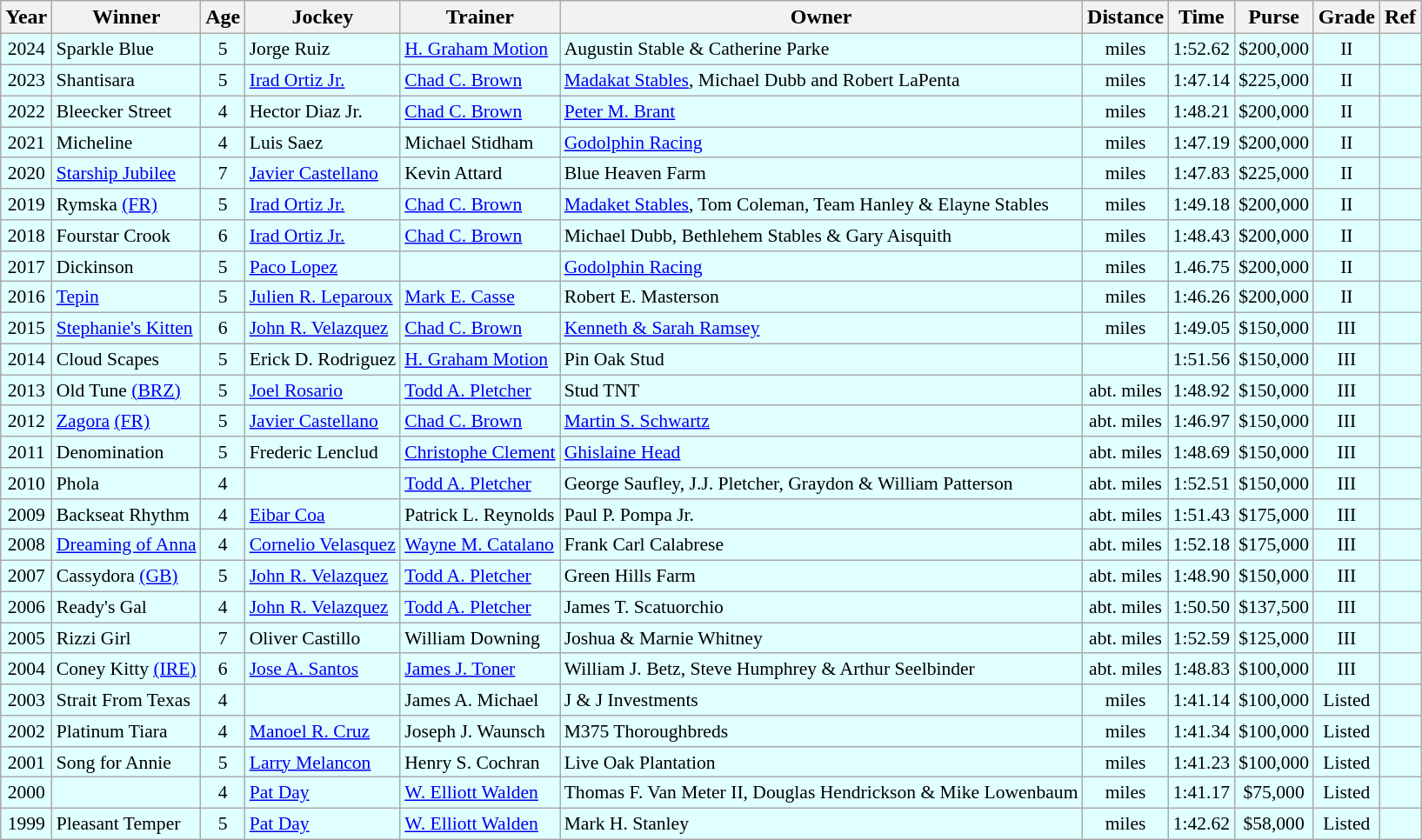<table class="wikitable sortable">
<tr>
<th>Year</th>
<th>Winner</th>
<th>Age</th>
<th>Jockey</th>
<th>Trainer</th>
<th>Owner</th>
<th>Distance</th>
<th>Time</th>
<th>Purse</th>
<th>Grade</th>
<th>Ref</th>
</tr>
<tr style="font-size:90%; background-color:lightcyan">
<td align=center>2024</td>
<td>Sparkle Blue</td>
<td align=center>5</td>
<td>Jorge Ruiz</td>
<td><a href='#'>H. Graham Motion</a></td>
<td>Augustin Stable & Catherine Parke</td>
<td align=center> miles</td>
<td align=center>1:52.62</td>
<td align=center>$200,000</td>
<td align=center>II</td>
<td></td>
</tr>
<tr style="font-size:90%; background-color:lightcyan">
<td align=center>2023</td>
<td>Shantisara</td>
<td align=center>5</td>
<td><a href='#'>Irad Ortiz Jr.</a></td>
<td><a href='#'>Chad C. Brown</a></td>
<td><a href='#'>Madakat Stables</a>, Michael Dubb and Robert LaPenta</td>
<td align=center> miles</td>
<td align=center>1:47.14</td>
<td align=center>$225,000</td>
<td align=center>II</td>
<td></td>
</tr>
<tr style="font-size:90%; background-color:lightcyan">
<td align=center>2022</td>
<td>Bleecker Street</td>
<td align=center>4</td>
<td>Hector Diaz Jr.</td>
<td><a href='#'>Chad C. Brown</a></td>
<td><a href='#'>Peter M. Brant</a></td>
<td align=center> miles</td>
<td align=center>1:48.21</td>
<td align=center>$200,000</td>
<td align=center>II</td>
<td></td>
</tr>
<tr style="font-size:90%; background-color:lightcyan">
<td align=center>2021</td>
<td>Micheline</td>
<td align=center>4</td>
<td>Luis Saez</td>
<td>Michael Stidham</td>
<td><a href='#'>Godolphin Racing</a></td>
<td align=center> miles</td>
<td align=center>1:47.19</td>
<td align=center>$200,000</td>
<td align=center>II</td>
<td></td>
</tr>
<tr style="font-size:90%; background-color:lightcyan">
<td align=center>2020</td>
<td><a href='#'>Starship Jubilee</a></td>
<td align=center>7</td>
<td><a href='#'>Javier Castellano</a></td>
<td>Kevin Attard</td>
<td>Blue Heaven Farm</td>
<td align=center> miles</td>
<td align=center>1:47.83</td>
<td align=center>$225,000</td>
<td align=center>II</td>
<td></td>
</tr>
<tr style="font-size:90%; background-color:lightcyan">
<td align=center>2019</td>
<td>Rymska <a href='#'>(FR)</a></td>
<td align=center>5</td>
<td><a href='#'>Irad Ortiz Jr.</a></td>
<td><a href='#'>Chad C. Brown</a></td>
<td><a href='#'>Madaket Stables</a>, Tom Coleman, Team Hanley & Elayne Stables</td>
<td align=center> miles</td>
<td align=center>1:49.18</td>
<td align=center>$200,000</td>
<td align=center>II</td>
<td></td>
</tr>
<tr style="font-size:90%; background-color:lightcyan">
<td align=center>2018</td>
<td>Fourstar Crook</td>
<td align=center>6</td>
<td><a href='#'>Irad Ortiz Jr.</a></td>
<td><a href='#'>Chad C. Brown</a></td>
<td>Michael Dubb, Bethlehem Stables & Gary Aisquith</td>
<td align=center> miles</td>
<td align=center>1:48.43</td>
<td align=center>$200,000</td>
<td align=center>II</td>
<td></td>
</tr>
<tr style="font-size:90%; background-color:lightcyan">
<td align=center>2017</td>
<td>Dickinson</td>
<td align=center>5</td>
<td><a href='#'>Paco Lopez</a></td>
<td></td>
<td><a href='#'>Godolphin Racing</a></td>
<td align=center> miles</td>
<td align=center>1.46.75</td>
<td align=center>$200,000</td>
<td align=center>II</td>
<td></td>
</tr>
<tr style="font-size:90%; background-color:lightcyan">
<td align=center>2016</td>
<td><a href='#'>Tepin</a></td>
<td align=center>5</td>
<td><a href='#'>Julien R. Leparoux</a></td>
<td><a href='#'>Mark E. Casse</a></td>
<td>Robert E. Masterson</td>
<td align=center> miles</td>
<td align=center>1:46.26</td>
<td align=center>$200,000</td>
<td align=center>II</td>
<td></td>
</tr>
<tr style="font-size:90%; background-color:lightcyan">
<td align=center>2015</td>
<td><a href='#'>Stephanie's Kitten</a></td>
<td align=center>6</td>
<td><a href='#'>John R. Velazquez</a></td>
<td><a href='#'>Chad C. Brown</a></td>
<td><a href='#'>Kenneth & Sarah Ramsey</a></td>
<td align=center> miles</td>
<td align=center>1:49.05</td>
<td align=center>$150,000</td>
<td align=center>III</td>
<td></td>
</tr>
<tr style="font-size:90%; background-color:lightcyan">
<td align=center>2014</td>
<td>Cloud Scapes</td>
<td align=center>5</td>
<td>Erick D. Rodriguez</td>
<td><a href='#'>H. Graham Motion</a></td>
<td>Pin Oak Stud</td>
<td align=center></td>
<td align=center>1:51.56</td>
<td align=center>$150,000</td>
<td align=center>III</td>
<td></td>
</tr>
<tr style="font-size:90%; background-color:lightcyan">
<td align=center>2013</td>
<td>Old Tune <a href='#'>(BRZ)</a></td>
<td align=center>5</td>
<td><a href='#'>Joel Rosario</a></td>
<td><a href='#'>Todd A. Pletcher</a></td>
<td>Stud TNT</td>
<td align=center>abt.  miles</td>
<td align=center>1:48.92</td>
<td align=center>$150,000</td>
<td align=center>III</td>
<td></td>
</tr>
<tr style="font-size:90%; background-color:lightcyan">
<td align=center>2012</td>
<td><a href='#'>Zagora</a> <a href='#'>(FR)</a></td>
<td align=center>5</td>
<td><a href='#'>Javier Castellano</a></td>
<td><a href='#'>Chad C. Brown</a></td>
<td><a href='#'>Martin S. Schwartz</a></td>
<td align=center>abt.  miles</td>
<td align=center>1:46.97</td>
<td align=center>$150,000</td>
<td align=center>III</td>
<td></td>
</tr>
<tr style="font-size:90%; background-color:lightcyan">
<td align=center>2011</td>
<td>Denomination</td>
<td align=center>5</td>
<td>Frederic Lenclud</td>
<td><a href='#'>Christophe Clement</a></td>
<td><a href='#'>Ghislaine Head</a></td>
<td align=center>abt.  miles</td>
<td align=center>1:48.69</td>
<td align=center>$150,000</td>
<td align=center>III</td>
<td></td>
</tr>
<tr style="font-size:90%; background-color:lightcyan">
<td align=center>2010</td>
<td>Phola</td>
<td align=center>4</td>
<td></td>
<td><a href='#'>Todd A. Pletcher</a></td>
<td>George Saufley, J.J. Pletcher, Graydon & William Patterson</td>
<td align=center>abt.  miles</td>
<td align=center>1:52.51</td>
<td align=center>$150,000</td>
<td align=center>III</td>
<td></td>
</tr>
<tr style="font-size:90%; background-color:lightcyan">
<td align=center>2009</td>
<td>Backseat Rhythm</td>
<td align=center>4</td>
<td><a href='#'>Eibar Coa</a></td>
<td>Patrick L. Reynolds</td>
<td>Paul P. Pompa Jr.</td>
<td align=center>abt.  miles</td>
<td align=center>1:51.43</td>
<td align=center>$175,000</td>
<td align=center>III</td>
<td></td>
</tr>
<tr style="font-size:90%; background-color:lightcyan">
<td align=center>2008</td>
<td><a href='#'>Dreaming of Anna</a></td>
<td align=center>4</td>
<td><a href='#'>Cornelio Velasquez</a></td>
<td><a href='#'>Wayne M. Catalano</a></td>
<td>Frank Carl Calabrese</td>
<td align=center>abt.  miles</td>
<td align=center>1:52.18</td>
<td align=center>$175,000</td>
<td align=center>III</td>
<td></td>
</tr>
<tr style="font-size:90%; background-color:lightcyan">
<td align=center>2007</td>
<td>Cassydora <a href='#'>(GB)</a></td>
<td align=center>5</td>
<td><a href='#'>John R. Velazquez</a></td>
<td><a href='#'>Todd A. Pletcher</a></td>
<td>Green Hills Farm</td>
<td align=center>abt.  miles</td>
<td align=center>1:48.90</td>
<td align=center>$150,000</td>
<td align=center>III</td>
<td></td>
</tr>
<tr style="font-size:90%; background-color:lightcyan">
<td align=center>2006</td>
<td>Ready's Gal</td>
<td align=center>4</td>
<td><a href='#'>John R. Velazquez</a></td>
<td><a href='#'>Todd A. Pletcher</a></td>
<td>James T. Scatuorchio</td>
<td align=center>abt.  miles</td>
<td align=center>1:50.50</td>
<td align=center>$137,500</td>
<td align=center>III</td>
<td></td>
</tr>
<tr style="font-size:90%; background-color:lightcyan">
<td align=center>2005</td>
<td>Rizzi Girl</td>
<td align=center>7</td>
<td>Oliver Castillo</td>
<td>William Downing</td>
<td>Joshua & Marnie Whitney</td>
<td align=center>abt.  miles</td>
<td align=center>1:52.59</td>
<td align=center>$125,000</td>
<td align=center>III</td>
<td></td>
</tr>
<tr style="font-size:90%; background-color:lightcyan">
<td align=center>2004</td>
<td>Coney Kitty <a href='#'>(IRE)</a></td>
<td align=center>6</td>
<td><a href='#'>Jose A. Santos</a></td>
<td><a href='#'>James J. Toner</a></td>
<td>William J. Betz, Steve Humphrey & Arthur Seelbinder</td>
<td align=center>abt.  miles</td>
<td align=center>1:48.83</td>
<td align=center>$100,000</td>
<td align=center>III</td>
<td></td>
</tr>
<tr style="font-size:90%; background-color:lightcyan">
<td align=center>2003</td>
<td>Strait From Texas</td>
<td align=center>4</td>
<td></td>
<td>James A. Michael</td>
<td>J & J Investments</td>
<td align=center> miles</td>
<td align=center>1:41.14</td>
<td align=center>$100,000</td>
<td align=center>Listed</td>
<td></td>
</tr>
<tr style="font-size:90%; background-color:lightcyan">
<td align=center>2002</td>
<td>Platinum Tiara</td>
<td align=center>4</td>
<td><a href='#'>Manoel R. Cruz</a></td>
<td>Joseph J. Waunsch</td>
<td>M375 Thoroughbreds</td>
<td align=center> miles</td>
<td align=center>1:41.34</td>
<td align=center>$100,000</td>
<td align=center>Listed</td>
<td></td>
</tr>
<tr style="font-size:90%; background-color:lightcyan">
<td align=center>2001</td>
<td>Song for Annie</td>
<td align=center>5</td>
<td><a href='#'>Larry Melancon</a></td>
<td>Henry S. Cochran</td>
<td>Live Oak Plantation</td>
<td align=center> miles</td>
<td align=center>1:41.23</td>
<td align=center>$100,000</td>
<td align=center>Listed</td>
<td></td>
</tr>
<tr style="font-size:90%; background-color:lightcyan">
<td align=center>2000</td>
<td></td>
<td align=center>4</td>
<td><a href='#'>Pat Day</a></td>
<td><a href='#'>W. Elliott Walden</a></td>
<td>Thomas F. Van Meter II, Douglas Hendrickson & Mike Lowenbaum</td>
<td align=center> miles</td>
<td align=center>1:41.17</td>
<td align=center>$75,000</td>
<td align=center>Listed</td>
<td></td>
</tr>
<tr style="font-size:90%; background-color:lightcyan">
<td align=center>1999</td>
<td>Pleasant Temper</td>
<td align=center>5</td>
<td><a href='#'>Pat Day</a></td>
<td><a href='#'>W. Elliott Walden</a></td>
<td>Mark H. Stanley</td>
<td align=center> miles</td>
<td align=center>1:42.62</td>
<td align=center>$58,000</td>
<td align=center>Listed</td>
<td></td>
</tr>
</table>
